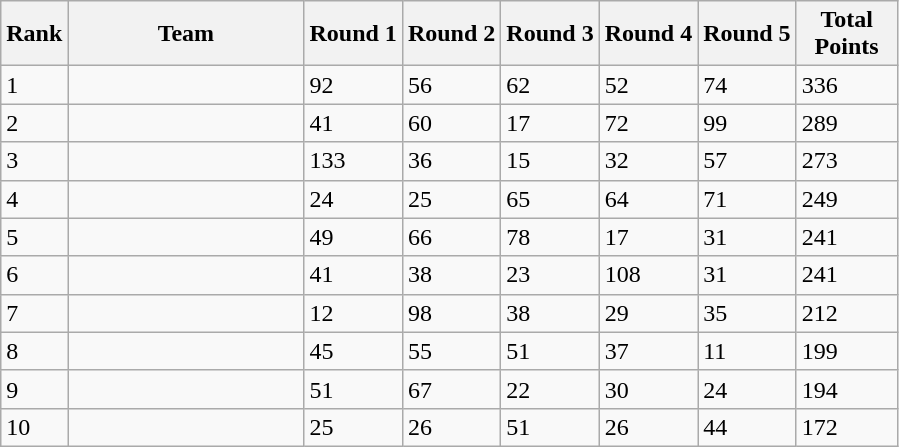<table class="wikitable">
<tr>
<th width=20>Rank</th>
<th width=150>Team</th>
<th width=40>Round 1</th>
<th width=40>Round 2</th>
<th width=40>Round 3</th>
<th width=40>Round 4</th>
<th width=40>Round 5</th>
<th width=60>Total Points</th>
</tr>
<tr>
<td>1</td>
<td></td>
<td>92</td>
<td>56</td>
<td>62</td>
<td>52</td>
<td>74</td>
<td>336</td>
</tr>
<tr>
<td>2</td>
<td></td>
<td>41</td>
<td>60</td>
<td>17</td>
<td>72</td>
<td>99</td>
<td>289</td>
</tr>
<tr>
<td>3</td>
<td></td>
<td>133</td>
<td>36</td>
<td>15</td>
<td>32</td>
<td>57</td>
<td>273</td>
</tr>
<tr>
<td>4</td>
<td></td>
<td>24</td>
<td>25</td>
<td>65</td>
<td>64</td>
<td>71</td>
<td>249</td>
</tr>
<tr>
<td>5</td>
<td></td>
<td>49</td>
<td>66</td>
<td>78</td>
<td>17</td>
<td>31</td>
<td>241</td>
</tr>
<tr>
<td>6</td>
<td></td>
<td>41</td>
<td>38</td>
<td>23</td>
<td>108</td>
<td>31</td>
<td>241</td>
</tr>
<tr>
<td>7</td>
<td></td>
<td>12</td>
<td>98</td>
<td>38</td>
<td>29</td>
<td>35</td>
<td>212</td>
</tr>
<tr>
<td>8</td>
<td></td>
<td>45</td>
<td>55</td>
<td>51</td>
<td>37</td>
<td>11</td>
<td>199</td>
</tr>
<tr>
<td>9</td>
<td></td>
<td>51</td>
<td>67</td>
<td>22</td>
<td>30</td>
<td>24</td>
<td>194</td>
</tr>
<tr>
<td>10</td>
<td></td>
<td>25</td>
<td>26</td>
<td>51</td>
<td>26</td>
<td>44</td>
<td>172</td>
</tr>
</table>
